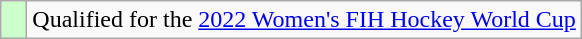<table class="wikitable">
<tr>
<td style="width:10px; background:#CCFFCC;"></td>
<td>Qualified for the <a href='#'>2022 Women's FIH Hockey World Cup</a></td>
</tr>
</table>
